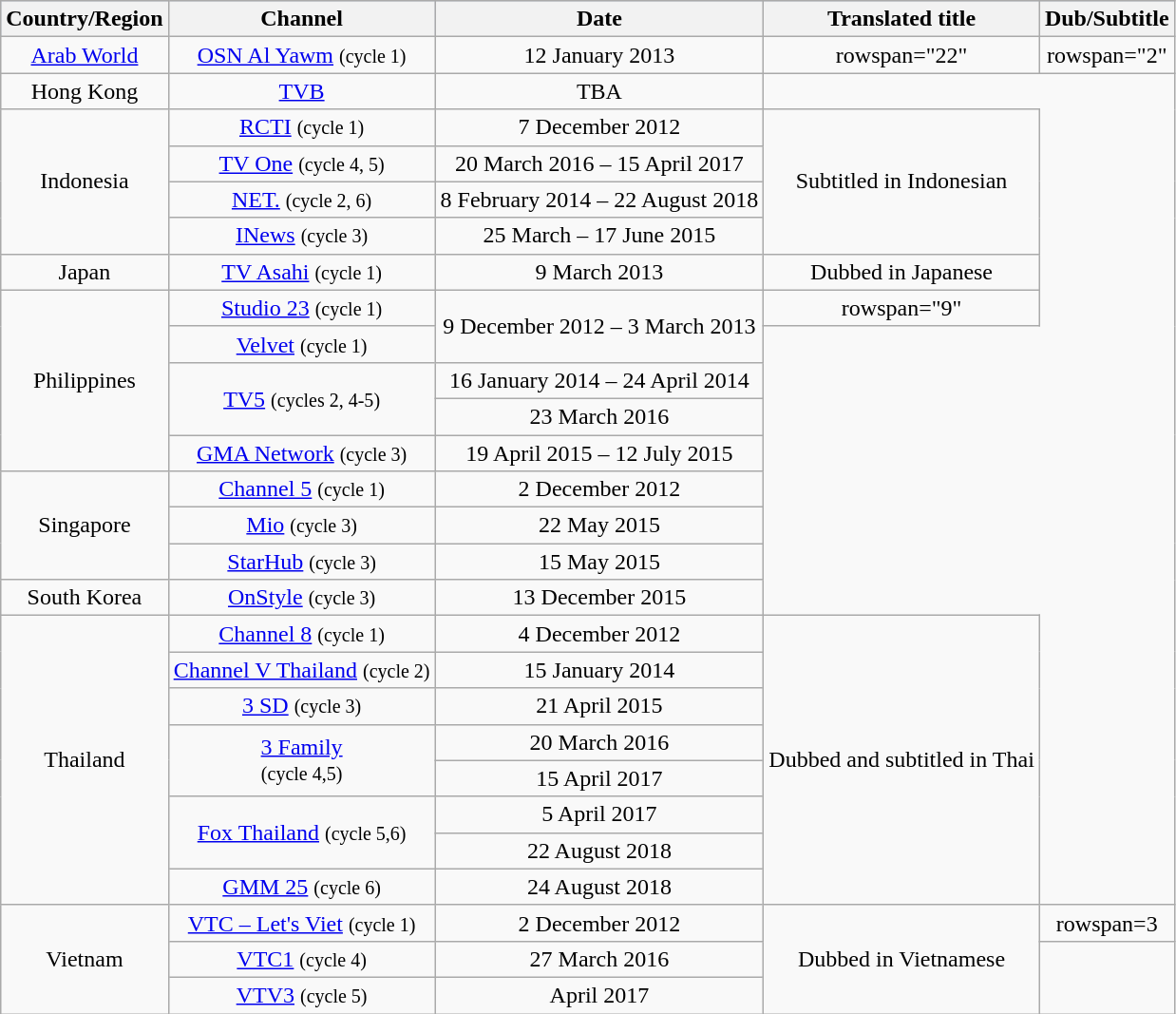<table class="wikitable" style="text-align:center;">
<tr style="background:#B0C4DE;">
<th>Country/Region</th>
<th>Channel</th>
<th>Date</th>
<th>Translated title</th>
<th>Dub/Subtitle</th>
</tr>
<tr>
<td><a href='#'>Arab World</a></td>
<td><a href='#'>OSN Al Yawm</a> <small>(cycle 1)</small></td>
<td>12 January 2013</td>
<td>rowspan="22" </td>
<td>rowspan="2" </td>
</tr>
<tr>
<td>Hong Kong</td>
<td><a href='#'>TVB</a></td>
<td>TBA</td>
</tr>
<tr>
<td rowspan=4>Indonesia</td>
<td><a href='#'>RCTI</a> <small>(cycle 1)</small></td>
<td>7 December 2012</td>
<td rowspan=4>Subtitled in Indonesian</td>
</tr>
<tr>
<td><a href='#'>TV One</a> <small>(cycle 4, 5)</small></td>
<td>20 March 2016 – 15 April 2017</td>
</tr>
<tr>
<td><a href='#'>NET.</a> <small>(cycle 2, 6)</small></td>
<td>8 February 2014 – 22 August 2018</td>
</tr>
<tr>
<td><a href='#'>INews</a> <small>(cycle 3)</small></td>
<td>25 March – 17 June 2015</td>
</tr>
<tr>
<td>Japan</td>
<td><a href='#'>TV Asahi</a> <small>(cycle 1)</small></td>
<td>9 March 2013</td>
<td>Dubbed in Japanese</td>
</tr>
<tr>
<td rowspan= 5>Philippines</td>
<td><a href='#'>Studio 23</a> <small>(cycle 1)</small></td>
<td rowspan=2>9 December 2012 – 3 March 2013</td>
<td>rowspan="9" </td>
</tr>
<tr>
<td><a href='#'>Velvet</a> <small>(cycle 1)</small></td>
</tr>
<tr>
<td rowspan="2"><a href='#'>TV5</a> <small>(cycles 2, 4-5</small><small>)</small></td>
<td>16 January 2014 – 24 April 2014</td>
</tr>
<tr>
<td>23 March 2016</td>
</tr>
<tr>
<td><a href='#'>GMA Network</a> <small>(cycle 3)</small></td>
<td>19 April 2015 – 12 July 2015</td>
</tr>
<tr>
<td rowspan=3>Singapore</td>
<td><a href='#'>Channel 5</a> <small>(cycle 1)</small></td>
<td>2 December 2012</td>
</tr>
<tr>
<td><a href='#'>Mio</a> <small>(cycle 3)</small></td>
<td>22 May 2015</td>
</tr>
<tr>
<td><a href='#'>StarHub</a> <small>(cycle 3)</small></td>
<td>15 May 2015</td>
</tr>
<tr>
<td>South Korea</td>
<td><a href='#'>OnStyle</a> <small>(cycle 3)</small></td>
<td>13 December 2015</td>
</tr>
<tr>
<td rowspan="8">Thailand</td>
<td><a href='#'>Channel 8</a> <small>(cycle 1)</small></td>
<td>4 December 2012<br></td>
<td rowspan="8">Dubbed and subtitled in Thai</td>
</tr>
<tr>
<td><a href='#'>Channel V Thailand</a> <small>(cycle 2)</small></td>
<td>15 January 2014<br></td>
</tr>
<tr>
<td><a href='#'>3 SD</a> <small>(cycle 3)</small></td>
<td>21 April 2015<br></td>
</tr>
<tr>
<td rowspan="2"><a href='#'>3 Family</a> <br><small>(cycle 4,5)</small></td>
<td>20 March 2016</td>
</tr>
<tr>
<td>15 April 2017</td>
</tr>
<tr>
<td rowspan="2"><a href='#'>Fox Thailand</a> <small>(cycle 5,6)</small></td>
<td>5 April 2017</td>
</tr>
<tr>
<td>22 August 2018</td>
</tr>
<tr>
<td><a href='#'>GMM 25</a> <small>(cycle 6)</small></td>
<td>24 August 2018</td>
</tr>
<tr>
<td rowspan=3>Vietnam</td>
<td><a href='#'>VTC – Let's Viet</a> <small>(cycle 1)</small></td>
<td>2 December 2012</td>
<td rowspan=3>Dubbed in Vietnamese</td>
<td>rowspan=3 </td>
</tr>
<tr>
<td><a href='#'>VTC1</a> <small>(cycle 4)</small></td>
<td>27 March 2016</td>
</tr>
<tr>
<td><a href='#'>VTV3</a> <small>(cycle 5)</small></td>
<td>April 2017</td>
</tr>
</table>
